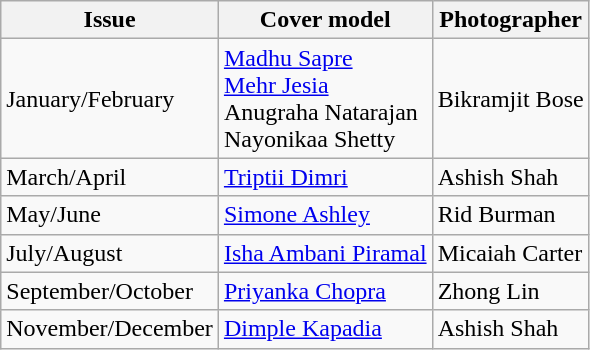<table class="sortable wikitable">
<tr>
<th>Issue</th>
<th>Cover model</th>
<th>Photographer</th>
</tr>
<tr>
<td>January/February</td>
<td><a href='#'>Madhu Sapre</a><br><a href='#'>Mehr Jesia</a><br>Anugraha Natarajan <br>Nayonikaa Shetty</td>
<td>Bikramjit Bose </td>
</tr>
<tr>
<td>March/April</td>
<td><a href='#'>Triptii Dimri</a></td>
<td>Ashish Shah</td>
</tr>
<tr>
<td>May/June</td>
<td><a href='#'>Simone Ashley</a></td>
<td>Rid Burman</td>
</tr>
<tr>
<td>July/August</td>
<td><a href='#'>Isha Ambani Piramal</a></td>
<td>Micaiah Carter</td>
</tr>
<tr>
<td>September/October</td>
<td><a href='#'>Priyanka Chopra</a></td>
<td>Zhong Lin</td>
</tr>
<tr>
<td>November/December</td>
<td><a href='#'>Dimple Kapadia</a></td>
<td>Ashish Shah</td>
</tr>
</table>
